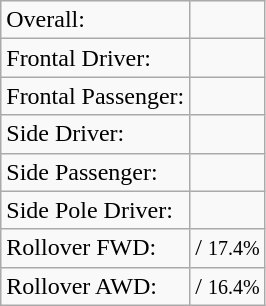<table class="wikitable">
<tr>
<td>Overall:</td>
<td></td>
</tr>
<tr>
<td>Frontal Driver:</td>
<td></td>
</tr>
<tr>
<td>Frontal Passenger:</td>
<td></td>
</tr>
<tr>
<td>Side Driver:</td>
<td></td>
</tr>
<tr>
<td>Side Passenger:</td>
<td></td>
</tr>
<tr>
<td>Side Pole Driver:</td>
<td></td>
</tr>
<tr>
<td>Rollover FWD:</td>
<td> / <small>17.4%</small></td>
</tr>
<tr>
<td>Rollover AWD:</td>
<td> / <small>16.4%</small></td>
</tr>
</table>
